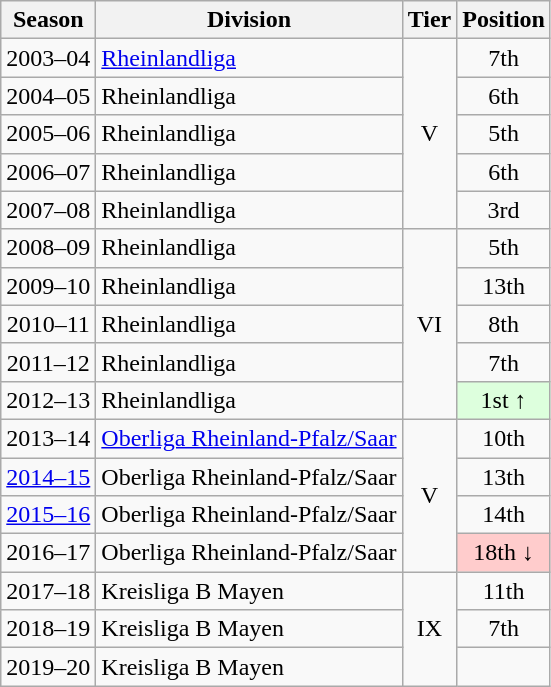<table class="wikitable">
<tr>
<th>Season</th>
<th>Division</th>
<th>Tier</th>
<th>Position</th>
</tr>
<tr align="center">
<td>2003–04</td>
<td align="left"><a href='#'>Rheinlandliga</a></td>
<td rowspan=5>V</td>
<td>7th</td>
</tr>
<tr align="center">
<td>2004–05</td>
<td align="left">Rheinlandliga</td>
<td>6th</td>
</tr>
<tr align="center">
<td>2005–06</td>
<td align="left">Rheinlandliga</td>
<td>5th</td>
</tr>
<tr align="center">
<td>2006–07</td>
<td align="left">Rheinlandliga</td>
<td>6th</td>
</tr>
<tr align="center">
<td>2007–08</td>
<td align="left">Rheinlandliga</td>
<td>3rd</td>
</tr>
<tr align="center">
<td>2008–09</td>
<td align="left">Rheinlandliga</td>
<td rowspan=5>VI</td>
<td>5th</td>
</tr>
<tr align="center">
<td>2009–10</td>
<td align="left">Rheinlandliga</td>
<td>13th</td>
</tr>
<tr align="center">
<td>2010–11</td>
<td align="left">Rheinlandliga</td>
<td>8th</td>
</tr>
<tr align="center">
<td>2011–12</td>
<td align="left">Rheinlandliga</td>
<td>7th</td>
</tr>
<tr align="center">
<td>2012–13</td>
<td align="left">Rheinlandliga</td>
<td bgcolor="#ddffdd">1st ↑</td>
</tr>
<tr align="center">
<td>2013–14</td>
<td align="left"><a href='#'>Oberliga Rheinland-Pfalz/Saar</a></td>
<td rowspan=4>V</td>
<td>10th</td>
</tr>
<tr align="center">
<td><a href='#'>2014–15</a></td>
<td align="left">Oberliga Rheinland-Pfalz/Saar</td>
<td>13th</td>
</tr>
<tr align="center">
<td><a href='#'>2015–16</a></td>
<td align="left">Oberliga Rheinland-Pfalz/Saar</td>
<td>14th</td>
</tr>
<tr align="center">
<td>2016–17</td>
<td align="left">Oberliga Rheinland-Pfalz/Saar</td>
<td bgcolor="#ffcccc">18th ↓</td>
</tr>
<tr align="center">
<td>2017–18</td>
<td align="left">Kreisliga B Mayen</td>
<td rowspan=3>IX</td>
<td>11th</td>
</tr>
<tr align="center">
<td>2018–19</td>
<td align="left">Kreisliga B Mayen</td>
<td>7th</td>
</tr>
<tr align="center">
<td>2019–20</td>
<td align="left">Kreisliga B Mayen</td>
<td></td>
</tr>
</table>
